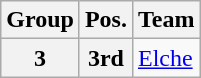<table class="wikitable">
<tr>
<th>Group</th>
<th>Pos.</th>
<th>Team</th>
</tr>
<tr>
<th>3</th>
<th>3rd</th>
<td><a href='#'>Elche</a></td>
</tr>
</table>
